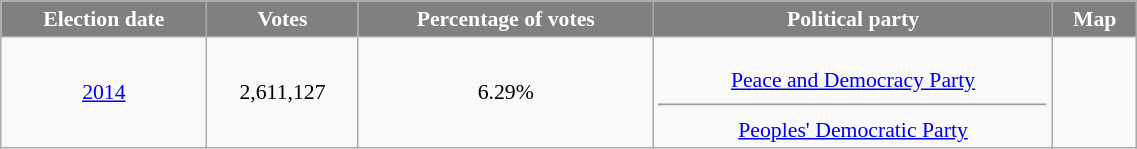<table class="wikitable" style="font-size:0.906em; width:60%; text-align:center;">
<tr>
<th style="background:gray; color:white; text-align:center;">Election date</th>
<th style="background:gray; color:white; text-align:center;">Votes</th>
<th style="background:gray; color:white; text-align:center;">Percentage of votes</th>
<th style="background:gray; color:white; text-align:center;">Political party</th>
<th style="background:gray; color:white; text-align:center;">Map</th>
</tr>
<tr>
<td><a href='#'>2014</a></td>
<td>2,611,127</td>
<td>6.29%</td>
<td><br><a href='#'>Peace and Democracy Party</a><hr><a href='#'>Peoples' Democratic Party</a></td>
<td></td>
</tr>
</table>
